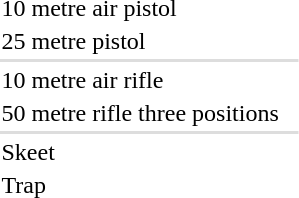<table>
<tr>
<td>10 metre air pistol<br></td>
<td></td>
<td></td>
<td></td>
</tr>
<tr>
<td>25 metre pistol<br></td>
<td></td>
<td></td>
<td></td>
</tr>
<tr bgcolor=#DDDDDD>
<td colspan=7></td>
</tr>
<tr>
<td>10 metre air rifle<br></td>
<td></td>
<td></td>
<td></td>
</tr>
<tr>
<td>50 metre rifle three positions<br></td>
<td></td>
<td></td>
<td></td>
</tr>
<tr bgcolor=#DDDDDD>
<td colspan=7></td>
</tr>
<tr>
<td>Skeet<br></td>
<td></td>
<td></td>
<td></td>
</tr>
<tr>
<td>Trap<br></td>
<td></td>
<td></td>
<td></td>
</tr>
</table>
